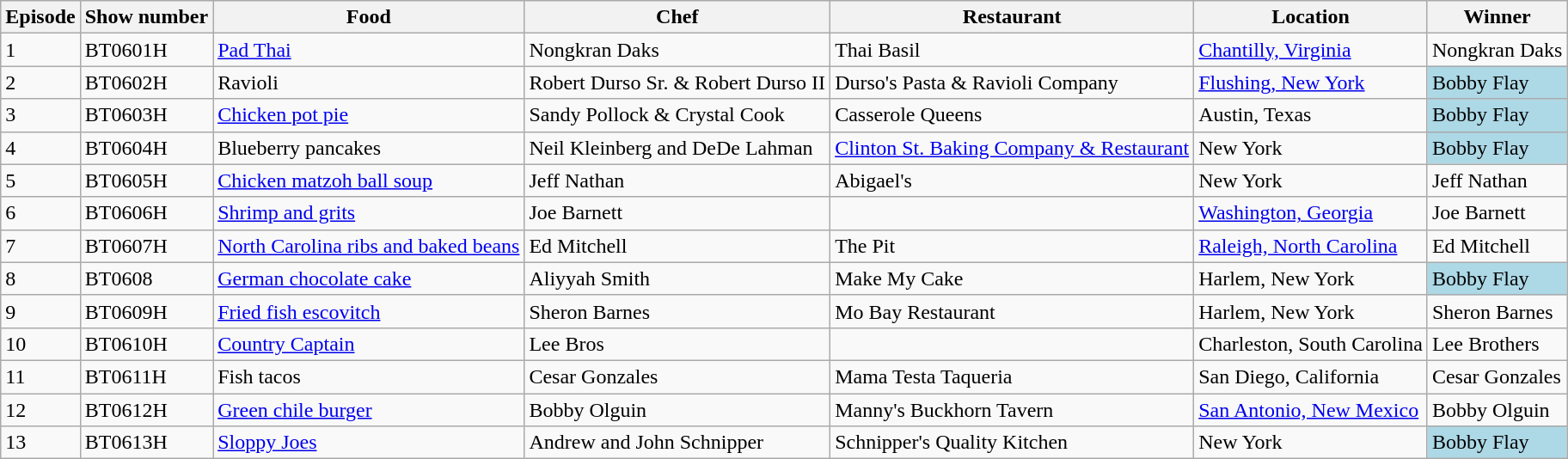<table class="wikitable">
<tr>
<th>Episode</th>
<th>Show number</th>
<th>Food</th>
<th>Chef</th>
<th>Restaurant</th>
<th>Location</th>
<th>Winner</th>
</tr>
<tr>
<td>1</td>
<td>BT0601H</td>
<td><a href='#'>Pad Thai</a></td>
<td>Nongkran Daks</td>
<td>Thai Basil</td>
<td><a href='#'>Chantilly, Virginia</a></td>
<td>Nongkran Daks</td>
</tr>
<tr>
<td>2</td>
<td>BT0602H</td>
<td>Ravioli</td>
<td>Robert Durso Sr. & Robert Durso II</td>
<td>Durso's Pasta & Ravioli Company</td>
<td><a href='#'>Flushing, New York</a></td>
<td style="background:lightblue;">Bobby Flay</td>
</tr>
<tr>
<td>3</td>
<td>BT0603H</td>
<td><a href='#'>Chicken pot pie</a></td>
<td>Sandy Pollock & Crystal Cook</td>
<td>Casserole Queens</td>
<td>Austin, Texas</td>
<td style="background:lightblue;">Bobby Flay</td>
</tr>
<tr>
<td>4</td>
<td>BT0604H</td>
<td>Blueberry pancakes</td>
<td>Neil Kleinberg and DeDe Lahman</td>
<td><a href='#'>Clinton St. Baking Company & Restaurant</a></td>
<td>New York</td>
<td style="background:lightblue;">Bobby Flay</td>
</tr>
<tr>
<td>5</td>
<td>BT0605H</td>
<td><a href='#'>Chicken matzoh ball soup</a></td>
<td>Jeff Nathan</td>
<td>Abigael's</td>
<td>New York</td>
<td>Jeff Nathan</td>
</tr>
<tr>
<td>6</td>
<td>BT0606H</td>
<td><a href='#'>Shrimp and grits</a></td>
<td>Joe Barnett</td>
<td></td>
<td><a href='#'>Washington, Georgia</a></td>
<td>Joe Barnett</td>
</tr>
<tr>
<td>7</td>
<td>BT0607H</td>
<td><a href='#'>North Carolina ribs and baked beans</a></td>
<td>Ed Mitchell</td>
<td>The Pit</td>
<td><a href='#'>Raleigh, North Carolina</a></td>
<td>Ed Mitchell</td>
</tr>
<tr>
<td>8</td>
<td>BT0608</td>
<td><a href='#'>German chocolate cake</a></td>
<td>Aliyyah Smith</td>
<td>Make My Cake</td>
<td>Harlem, New York</td>
<td style="background:lightblue;">Bobby Flay</td>
</tr>
<tr>
<td>9</td>
<td>BT0609H</td>
<td><a href='#'>Fried fish escovitch</a></td>
<td>Sheron Barnes</td>
<td>Mo Bay Restaurant</td>
<td>Harlem, New York</td>
<td>Sheron Barnes</td>
</tr>
<tr>
<td>10</td>
<td>BT0610H</td>
<td><a href='#'>Country Captain</a></td>
<td>Lee Bros</td>
<td></td>
<td>Charleston, South Carolina</td>
<td>Lee Brothers</td>
</tr>
<tr>
<td>11</td>
<td>BT0611H</td>
<td>Fish tacos</td>
<td>Cesar Gonzales</td>
<td>Mama Testa Taqueria</td>
<td>San Diego, California</td>
<td>Cesar Gonzales</td>
</tr>
<tr>
<td>12</td>
<td>BT0612H</td>
<td><a href='#'>Green chile burger</a></td>
<td>Bobby Olguin</td>
<td>Manny's Buckhorn Tavern</td>
<td><a href='#'>San Antonio, New Mexico</a></td>
<td>Bobby Olguin</td>
</tr>
<tr>
<td>13</td>
<td>BT0613H</td>
<td><a href='#'>Sloppy Joes</a></td>
<td>Andrew and John Schnipper</td>
<td>Schnipper's Quality Kitchen</td>
<td>New York</td>
<td style="background:lightblue;">Bobby Flay</td>
</tr>
</table>
